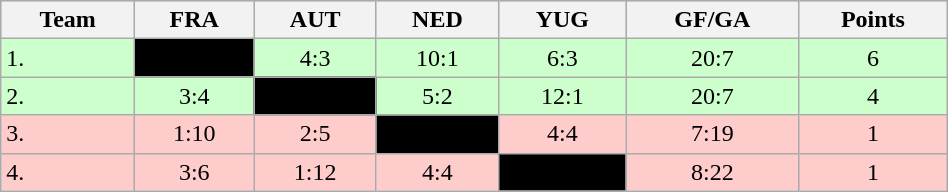<table class="wikitable" bgcolor="#EFEFFF" width="50%">
<tr bgcolor="#BCD2EE">
<th>Team</th>
<th>FRA</th>
<th>AUT</th>
<th>NED</th>
<th>YUG</th>
<th>GF/GA</th>
<th>Points</th>
</tr>
<tr bgcolor="#ccffcc" align="center">
<td align="left">1. </td>
<td style="background:#000000;"></td>
<td>4:3</td>
<td>10:1</td>
<td>6:3</td>
<td>20:7</td>
<td>6</td>
</tr>
<tr bgcolor="#ccffcc" align="center">
<td align="left">2. </td>
<td>3:4</td>
<td style="background:#000000;"></td>
<td>5:2</td>
<td>12:1</td>
<td>20:7</td>
<td>4</td>
</tr>
<tr bgcolor="#ffcccc" align="center">
<td align="left">3. </td>
<td>1:10</td>
<td>2:5</td>
<td style="background:#000000;"></td>
<td>4:4</td>
<td>7:19</td>
<td>1</td>
</tr>
<tr bgcolor="#ffcccc" align="center">
<td align="left">4. </td>
<td>3:6</td>
<td>1:12</td>
<td>4:4</td>
<td style="background:#000000;"></td>
<td>8:22</td>
<td>1</td>
</tr>
</table>
